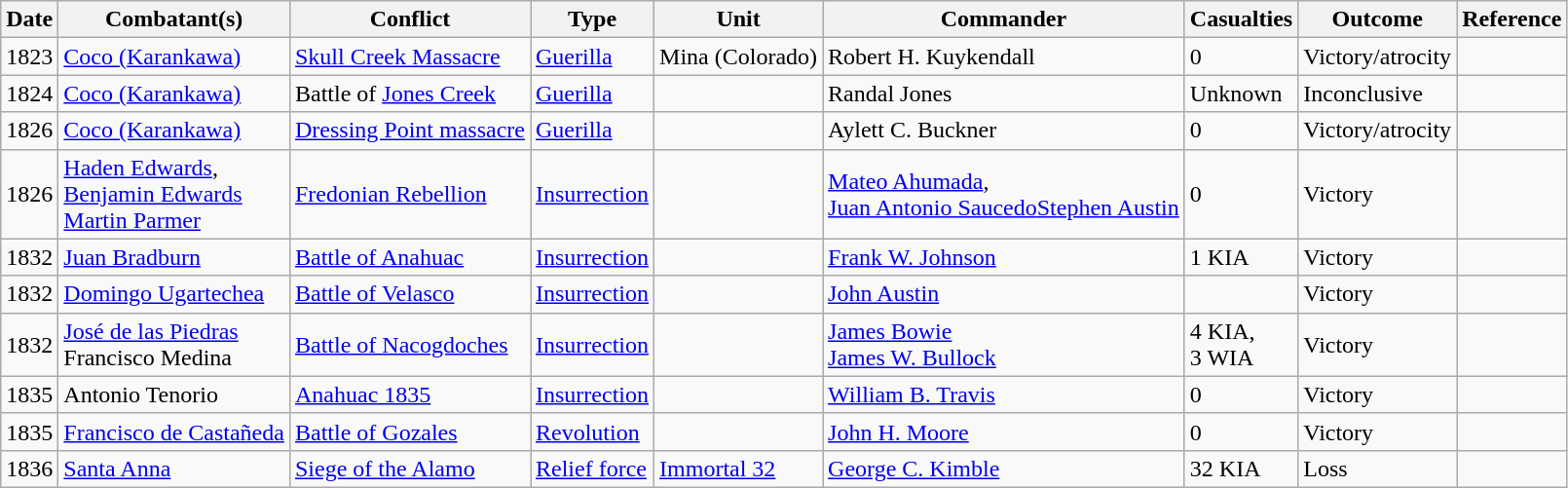<table class="wikitable">
<tr>
<th>Date</th>
<th>Combatant(s)</th>
<th>Conflict</th>
<th>Type</th>
<th>Unit</th>
<th>Commander</th>
<th>Casualties</th>
<th>Outcome</th>
<th>Reference</th>
</tr>
<tr>
<td>1823</td>
<td><a href='#'>Coco (Karankawa)</a></td>
<td><a href='#'>Skull Creek Massacre</a></td>
<td><a href='#'>Guerilla</a></td>
<td>Mina (Colorado)</td>
<td>Robert H. Kuykendall</td>
<td>0</td>
<td>Victory/atrocity</td>
<td></td>
</tr>
<tr>
<td>1824</td>
<td><a href='#'>Coco (Karankawa)</a></td>
<td>Battle of <a href='#'>Jones Creek</a></td>
<td><a href='#'>Guerilla</a></td>
<td></td>
<td>Randal Jones</td>
<td>Unknown</td>
<td>Inconclusive</td>
<td></td>
</tr>
<tr>
<td>1826</td>
<td><a href='#'>Coco (Karankawa)</a></td>
<td><a href='#'>Dressing Point massacre</a></td>
<td><a href='#'>Guerilla</a></td>
<td></td>
<td>Aylett C. Buckner</td>
<td>0</td>
<td>Victory/atrocity</td>
<td></td>
</tr>
<tr>
<td>1826</td>
<td><a href='#'>Haden Edwards</a>,<br><a href='#'>Benjamin Edwards</a><br><a href='#'>Martin Parmer</a></td>
<td><a href='#'>Fredonian Rebellion</a></td>
<td><a href='#'>Insurrection</a></td>
<td></td>
<td><a href='#'>Mateo Ahumada</a>,<br><a href='#'>Juan Antonio Saucedo</a><a href='#'>Stephen Austin</a></td>
<td>0</td>
<td>Victory</td>
<td></td>
</tr>
<tr>
<td>1832</td>
<td><a href='#'>Juan Bradburn</a></td>
<td><a href='#'>Battle of Anahuac</a></td>
<td><a href='#'>Insurrection</a></td>
<td></td>
<td><a href='#'>Frank W. Johnson</a></td>
<td>1 KIA</td>
<td>Victory</td>
<td></td>
</tr>
<tr>
<td>1832</td>
<td><a href='#'>Domingo Ugartechea</a></td>
<td><a href='#'>Battle of Velasco</a></td>
<td><a href='#'>Insurrection</a></td>
<td></td>
<td><a href='#'>John Austin</a></td>
<td></td>
<td>Victory</td>
<td></td>
</tr>
<tr>
<td>1832</td>
<td><a href='#'>José de las Piedras</a><br>Francisco Medina</td>
<td><a href='#'>Battle of Nacogdoches</a></td>
<td><a href='#'>Insurrection</a></td>
<td></td>
<td><a href='#'>James Bowie</a><br><a href='#'>James W. Bullock</a></td>
<td>4 KIA,<br>3 WIA</td>
<td>Victory</td>
<td></td>
</tr>
<tr>
<td>1835</td>
<td>Antonio Tenorio</td>
<td><a href='#'>Anahuac 1835</a></td>
<td><a href='#'>Insurrection</a></td>
<td></td>
<td><a href='#'>William B. Travis</a></td>
<td>0</td>
<td>Victory</td>
<td></td>
</tr>
<tr>
<td>1835</td>
<td><a href='#'>Francisco de Castañeda</a></td>
<td><a href='#'>Battle of Gozales</a></td>
<td><a href='#'>Revolution</a></td>
<td></td>
<td><a href='#'>John H. Moore</a></td>
<td>0</td>
<td>Victory</td>
<td></td>
</tr>
<tr>
<td>1836</td>
<td><a href='#'>Santa Anna</a></td>
<td><a href='#'>Siege of the Alamo</a></td>
<td><a href='#'>Relief force</a></td>
<td><a href='#'>Immortal 32</a></td>
<td><a href='#'>George C. Kimble</a></td>
<td>32 KIA</td>
<td>Loss</td>
<td></td>
</tr>
</table>
